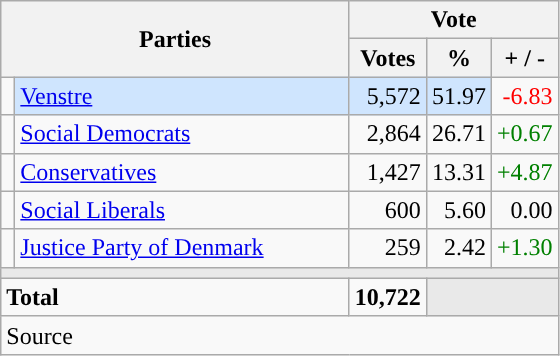<table class="wikitable" style="text-align:right;">
<tr>
<th style="text-align:centre;" rowspan="2" colspan="2" width="225">Parties</th>
<th colspan="3">Vote</th>
</tr>
<tr>
<th width="15">Votes</th>
<th width="15">%</th>
<th width="15">+ / -</th>
</tr>
<tr>
<td width="2" style="color:inherit;background:"></td>
<td bgcolor=#cfe5fe  align="left"><a href='#'>Venstre</a></td>
<td bgcolor=#cfe5fe>5,572</td>
<td bgcolor=#cfe5fe>51.97</td>
<td style=color:red;>-6.83</td>
</tr>
<tr>
<td width="2" style="color:inherit;background:"></td>
<td align="left"><a href='#'>Social Democrats</a></td>
<td>2,864</td>
<td>26.71</td>
<td style=color:green;>+0.67</td>
</tr>
<tr>
<td width="2" style="color:inherit;background:"></td>
<td align="left"><a href='#'>Conservatives</a></td>
<td>1,427</td>
<td>13.31</td>
<td style=color:green;>+4.87</td>
</tr>
<tr>
<td width="2" style="color:inherit;background:"></td>
<td align="left"><a href='#'>Social Liberals</a></td>
<td>600</td>
<td>5.60</td>
<td>0.00</td>
</tr>
<tr>
<td width="2" style="color:inherit;background:"></td>
<td align="left"><a href='#'>Justice Party of Denmark</a></td>
<td>259</td>
<td>2.42</td>
<td style=color:green;>+1.30</td>
</tr>
<tr>
<td colspan="7" bgcolor="#E9E9E9"></td>
</tr>
<tr>
<td align="left" colspan="2"><strong>Total</strong></td>
<td><strong>10,722</strong></td>
<td bgcolor="#E9E9E9" colspan="2"></td>
</tr>
<tr>
<td align="left" colspan="6">Source</td>
</tr>
</table>
